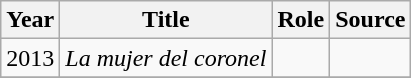<table class="wikitable sortable">
<tr>
<th>Year</th>
<th>Title</th>
<th>Role</th>
<th>Source</th>
</tr>
<tr>
<td>2013</td>
<td><em>La mujer del coronel</em></td>
<td></td>
<td></td>
</tr>
<tr>
</tr>
</table>
